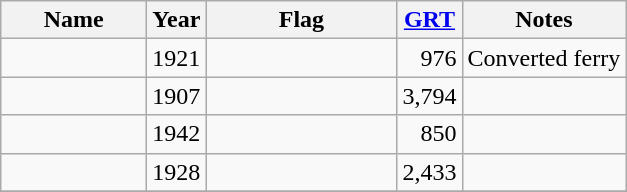<table class="wikitable sortable">
<tr>
<th scope="col" width="90px">Name</th>
<th scope="col" width="30px">Year</th>
<th scope="col" width="120px">Flag</th>
<th scope="col" width="30px"><a href='#'>GRT</a></th>
<th>Notes</th>
</tr>
<tr>
<td></td>
<td>1921</td>
<td></td>
<td align="right">976</td>
<td>Converted ferry</td>
</tr>
<tr>
<td></td>
<td>1907</td>
<td></td>
<td align="right">3,794</td>
<td></td>
</tr>
<tr>
<td></td>
<td>1942</td>
<td></td>
<td align="right">850</td>
<td></td>
</tr>
<tr>
<td></td>
<td>1928</td>
<td></td>
<td align="right">2,433</td>
<td></td>
</tr>
<tr>
</tr>
</table>
